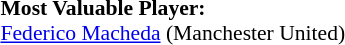<table style="width:50%; font-size:90%;">
<tr>
<td><br><strong>Most Valuable Player:</strong>
<br> <a href='#'>Federico Macheda</a> (Manchester United)</td>
</tr>
</table>
